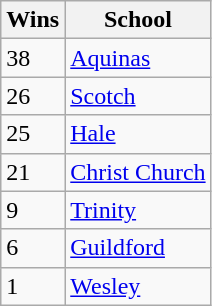<table class="wikitable">
<tr>
<th>Wins</th>
<th>School</th>
</tr>
<tr>
<td>38</td>
<td><a href='#'>Aquinas</a></td>
</tr>
<tr>
<td>26</td>
<td><a href='#'>Scotch</a></td>
</tr>
<tr>
<td>25</td>
<td><a href='#'>Hale</a></td>
</tr>
<tr>
<td>21</td>
<td><a href='#'>Christ Church</a></td>
</tr>
<tr>
<td>9</td>
<td><a href='#'>Trinity</a></td>
</tr>
<tr>
<td>6</td>
<td><a href='#'>Guildford</a></td>
</tr>
<tr>
<td>1</td>
<td><a href='#'>Wesley</a></td>
</tr>
</table>
